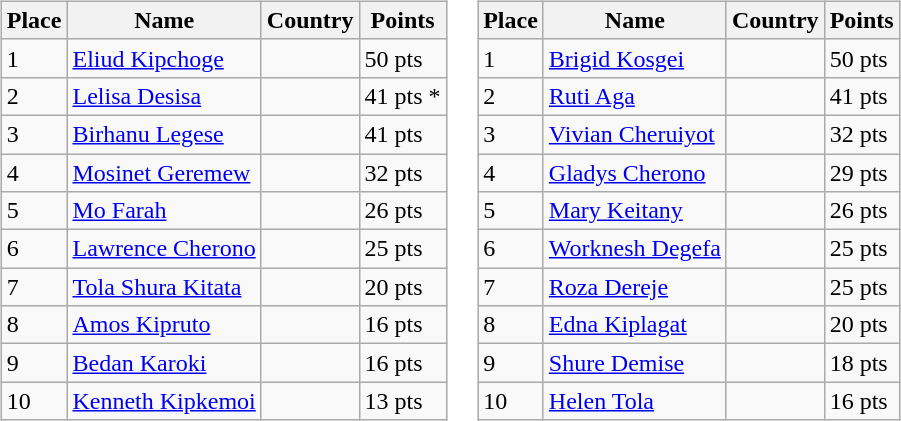<table>
<tr valign="top">
<td><br><table class="wikitable">
<tr>
<th>Place</th>
<th>Name</th>
<th>Country</th>
<th>Points</th>
</tr>
<tr>
<td>1</td>
<td><a href='#'>Eliud Kipchoge</a></td>
<td></td>
<td>50 pts</td>
</tr>
<tr>
<td>2</td>
<td><a href='#'>Lelisa Desisa</a></td>
<td></td>
<td>41 pts *</td>
</tr>
<tr>
<td>3</td>
<td><a href='#'>Birhanu Legese</a></td>
<td></td>
<td>41 pts</td>
</tr>
<tr>
<td>4</td>
<td><a href='#'>Mosinet Geremew</a></td>
<td></td>
<td>32 pts</td>
</tr>
<tr>
<td>5</td>
<td><a href='#'>Mo Farah</a></td>
<td></td>
<td>26 pts</td>
</tr>
<tr>
<td>6</td>
<td><a href='#'>Lawrence Cherono</a></td>
<td></td>
<td>25 pts</td>
</tr>
<tr>
<td>7</td>
<td><a href='#'>Tola Shura Kitata</a></td>
<td></td>
<td>20 pts</td>
</tr>
<tr>
<td>8</td>
<td><a href='#'>Amos Kipruto</a></td>
<td></td>
<td>16 pts</td>
</tr>
<tr>
<td>9</td>
<td><a href='#'>Bedan Karoki</a></td>
<td></td>
<td>16 pts</td>
</tr>
<tr>
<td>10</td>
<td><a href='#'>Kenneth Kipkemoi</a></td>
<td></td>
<td>13 pts</td>
</tr>
</table>
</td>
<td><br><table class="wikitable">
<tr>
<th>Place</th>
<th>Name</th>
<th>Country</th>
<th>Points</th>
</tr>
<tr>
<td>1</td>
<td><a href='#'>Brigid Kosgei</a></td>
<td></td>
<td>50 pts</td>
</tr>
<tr>
<td>2</td>
<td><a href='#'>Ruti Aga</a></td>
<td></td>
<td>41 pts</td>
</tr>
<tr>
<td>3</td>
<td><a href='#'>Vivian Cheruiyot</a></td>
<td></td>
<td>32 pts</td>
</tr>
<tr>
<td>4</td>
<td><a href='#'>Gladys Cherono</a></td>
<td></td>
<td>29 pts</td>
</tr>
<tr>
<td>5</td>
<td><a href='#'>Mary Keitany</a></td>
<td></td>
<td>26 pts</td>
</tr>
<tr>
<td>6</td>
<td><a href='#'>Worknesh Degefa</a></td>
<td></td>
<td>25 pts</td>
</tr>
<tr>
<td>7</td>
<td><a href='#'>Roza Dereje</a></td>
<td></td>
<td>25 pts</td>
</tr>
<tr>
<td>8</td>
<td><a href='#'>Edna Kiplagat</a></td>
<td></td>
<td>20 pts</td>
</tr>
<tr>
<td>9</td>
<td><a href='#'>Shure Demise</a></td>
<td></td>
<td>18 pts</td>
</tr>
<tr>
<td>10</td>
<td><a href='#'>Helen Tola</a></td>
<td></td>
<td>16 pts</td>
</tr>
</table>
</td>
</tr>
</table>
